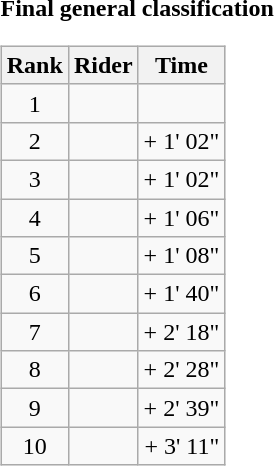<table>
<tr>
<td><strong>Final general classification</strong><br><table class="wikitable">
<tr>
<th scope="col">Rank</th>
<th scope="col">Rider</th>
<th scope="col">Time</th>
</tr>
<tr>
<td style="text-align:center;">1</td>
<td></td>
<td style="text-align:right;"></td>
</tr>
<tr>
<td style="text-align:center;">2</td>
<td></td>
<td style="text-align:right;">+ 1' 02"</td>
</tr>
<tr>
<td style="text-align:center;">3</td>
<td></td>
<td style="text-align:right;">+ 1' 02"</td>
</tr>
<tr>
<td style="text-align:center;">4</td>
<td></td>
<td style="text-align:right;">+ 1' 06"</td>
</tr>
<tr>
<td style="text-align:center;">5</td>
<td></td>
<td style="text-align:right;">+ 1' 08"</td>
</tr>
<tr>
<td style="text-align:center;">6</td>
<td></td>
<td style="text-align:right;">+ 1' 40"</td>
</tr>
<tr>
<td style="text-align:center;">7</td>
<td></td>
<td style="text-align:right;">+ 2' 18"</td>
</tr>
<tr>
<td style="text-align:center;">8</td>
<td></td>
<td style="text-align:right;">+ 2' 28"</td>
</tr>
<tr>
<td style="text-align:center;">9</td>
<td></td>
<td style="text-align:right;">+ 2' 39"</td>
</tr>
<tr>
<td style="text-align:center;">10</td>
<td></td>
<td style="text-align:right;">+ 3' 11"</td>
</tr>
</table>
</td>
</tr>
</table>
